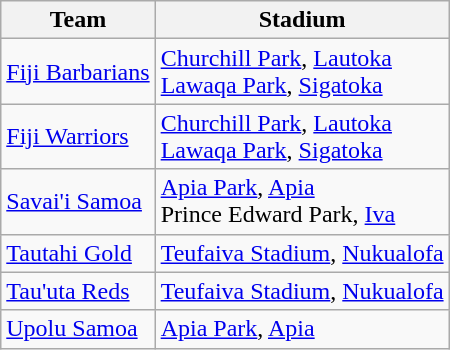<table class="wikitable sortable">
<tr>
<th>Team</th>
<th>Stadium</th>
</tr>
<tr>
<td><a href='#'>Fiji Barbarians</a></td>
<td><a href='#'>Churchill Park</a>, <a href='#'>Lautoka</a><br><a href='#'>Lawaqa Park</a>, <a href='#'>Sigatoka</a></td>
</tr>
<tr>
<td><a href='#'>Fiji Warriors</a></td>
<td><a href='#'>Churchill Park</a>, <a href='#'>Lautoka</a><br><a href='#'>Lawaqa Park</a>, <a href='#'>Sigatoka</a></td>
</tr>
<tr>
<td><a href='#'>Savai'i Samoa</a></td>
<td><a href='#'>Apia Park</a>, <a href='#'>Apia</a><br>Prince Edward Park, <a href='#'>Iva</a></td>
</tr>
<tr>
<td><a href='#'>Tautahi Gold</a></td>
<td><a href='#'>Teufaiva Stadium</a>, <a href='#'>Nukualofa</a></td>
</tr>
<tr>
<td><a href='#'>Tau'uta Reds</a></td>
<td><a href='#'>Teufaiva Stadium</a>, <a href='#'>Nukualofa</a></td>
</tr>
<tr>
<td><a href='#'>Upolu Samoa</a></td>
<td><a href='#'>Apia Park</a>, <a href='#'>Apia</a></td>
</tr>
</table>
